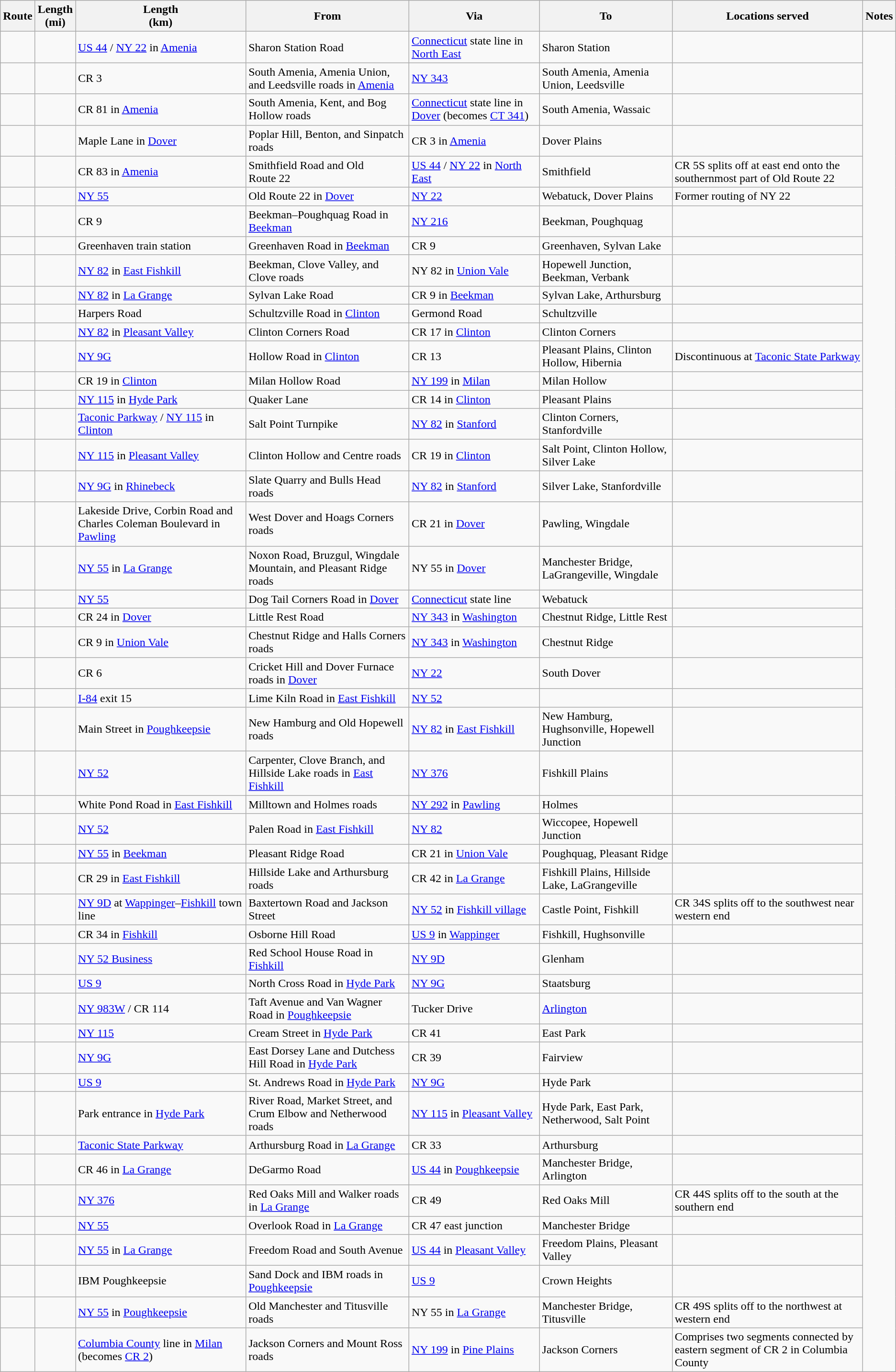<table class="wikitable sortable">
<tr>
<th>Route</th>
<th>Length<br>(mi)</th>
<th>Length<br>(km)</th>
<th class="unsortable">From</th>
<th class="unsortable">Via</th>
<th class="unsortable">To</th>
<th class="unsortable">Locations served</th>
<th class="unsortable">Notes</th>
</tr>
<tr>
<td id="1"></td>
<td></td>
<td><a href='#'>US 44</a> / <a href='#'>NY&nbsp;22</a> in <a href='#'>Amenia</a></td>
<td>Sharon Station Road</td>
<td><a href='#'>Connecticut</a> state line in <a href='#'>North East</a></td>
<td>Sharon Station</td>
<td></td>
</tr>
<tr>
<td id="2"></td>
<td></td>
<td>CR 3</td>
<td>South Amenia, Amenia Union, and Leedsville roads in <a href='#'>Amenia</a></td>
<td><a href='#'>NY&nbsp;343</a></td>
<td>South Amenia, Amenia Union, Leedsville</td>
<td></td>
</tr>
<tr>
<td id="3"></td>
<td></td>
<td>CR 81 in <a href='#'>Amenia</a></td>
<td>South Amenia, Kent, and Bog Hollow roads</td>
<td><a href='#'>Connecticut</a> state line in <a href='#'>Dover</a> (becomes <a href='#'>CT&nbsp;341</a>)</td>
<td>South Amenia, Wassaic</td>
<td></td>
</tr>
<tr>
<td id="4"></td>
<td></td>
<td>Maple Lane in <a href='#'>Dover</a></td>
<td>Poplar Hill, Benton, and Sinpatch roads</td>
<td>CR 3 in <a href='#'>Amenia</a></td>
<td>Dover Plains</td>
<td></td>
</tr>
<tr>
<td id="5"></td>
<td></td>
<td>CR 83 in <a href='#'>Amenia</a></td>
<td>Smithfield Road and Old Route 22</td>
<td><a href='#'>US 44</a> / <a href='#'>NY&nbsp;22</a> in <a href='#'>North East</a></td>
<td>Smithfield</td>
<td>CR 5S splits off at east end onto the southernmost part of Old Route 22</td>
</tr>
<tr>
<td id="6"></td>
<td></td>
<td><a href='#'>NY&nbsp;55</a></td>
<td>Old Route 22 in <a href='#'>Dover</a></td>
<td><a href='#'>NY&nbsp;22</a></td>
<td>Webatuck, Dover Plains</td>
<td>Former routing of NY 22</td>
</tr>
<tr>
<td id="7"></td>
<td></td>
<td>CR 9</td>
<td>Beekman–Poughquag Road in <a href='#'>Beekman</a></td>
<td><a href='#'>NY&nbsp;216</a></td>
<td>Beekman, Poughquag</td>
<td></td>
</tr>
<tr>
<td id="8"></td>
<td></td>
<td>Greenhaven train station</td>
<td>Greenhaven Road in <a href='#'>Beekman</a></td>
<td>CR 9</td>
<td>Greenhaven, Sylvan Lake</td>
<td></td>
</tr>
<tr>
<td id="9"></td>
<td></td>
<td><a href='#'>NY&nbsp;82</a> in <a href='#'>East Fishkill</a></td>
<td>Beekman, Clove Valley, and Clove roads</td>
<td>NY 82 in <a href='#'>Union Vale</a></td>
<td>Hopewell Junction, Beekman, Verbank</td>
<td></td>
</tr>
<tr>
<td id="10"></td>
<td></td>
<td><a href='#'>NY&nbsp;82</a> in <a href='#'>La Grange</a></td>
<td>Sylvan Lake Road</td>
<td>CR 9 in <a href='#'>Beekman</a></td>
<td>Sylvan Lake, Arthursburg</td>
<td></td>
</tr>
<tr>
<td id="12"></td>
<td></td>
<td>Harpers Road</td>
<td>Schultzville Road in <a href='#'>Clinton</a></td>
<td>Germond Road</td>
<td>Schultzville</td>
<td></td>
</tr>
<tr>
<td id="13"></td>
<td></td>
<td><a href='#'>NY&nbsp;82</a> in <a href='#'>Pleasant Valley</a></td>
<td>Clinton Corners Road</td>
<td>CR 17 in <a href='#'>Clinton</a></td>
<td>Clinton Corners</td>
<td></td>
</tr>
<tr>
<td id="14"></td>
<td></td>
<td><a href='#'>NY&nbsp;9G</a></td>
<td>Hollow Road in <a href='#'>Clinton</a></td>
<td>CR 13</td>
<td>Pleasant Plains, Clinton Hollow, Hibernia</td>
<td>Discontinuous at <a href='#'>Taconic State Parkway</a></td>
</tr>
<tr>
<td id="15"></td>
<td></td>
<td>CR 19 in <a href='#'>Clinton</a></td>
<td>Milan Hollow Road</td>
<td><a href='#'>NY&nbsp;199</a> in <a href='#'>Milan</a></td>
<td>Milan Hollow</td>
<td></td>
</tr>
<tr>
<td id="16"></td>
<td></td>
<td><a href='#'>NY&nbsp;115</a> in <a href='#'>Hyde Park</a></td>
<td>Quaker Lane</td>
<td>CR 14 in <a href='#'>Clinton</a></td>
<td>Pleasant Plains</td>
<td></td>
</tr>
<tr>
<td id="17"></td>
<td></td>
<td><a href='#'>Taconic Parkway</a> / <a href='#'>NY&nbsp;115</a> in <a href='#'>Clinton</a></td>
<td>Salt Point Turnpike</td>
<td><a href='#'>NY&nbsp;82</a> in <a href='#'>Stanford</a></td>
<td>Clinton Corners, Stanfordville</td>
<td></td>
</tr>
<tr>
<td id="18"></td>
<td></td>
<td><a href='#'>NY&nbsp;115</a> in <a href='#'>Pleasant Valley</a></td>
<td>Clinton Hollow and Centre roads</td>
<td>CR 19 in <a href='#'>Clinton</a></td>
<td>Salt Point, Clinton Hollow, Silver Lake</td>
<td></td>
</tr>
<tr>
<td id="19"></td>
<td></td>
<td><a href='#'>NY&nbsp;9G</a> in <a href='#'>Rhinebeck</a></td>
<td>Slate Quarry and Bulls Head roads</td>
<td><a href='#'>NY&nbsp;82</a> in <a href='#'>Stanford</a></td>
<td>Silver Lake, Stanfordville</td>
<td></td>
</tr>
<tr>
<td id="20"></td>
<td></td>
<td>Lakeside Drive, Corbin Road and Charles Coleman Boulevard in <a href='#'>Pawling</a></td>
<td>West Dover and Hoags Corners roads</td>
<td>CR 21 in <a href='#'>Dover</a></td>
<td>Pawling, Wingdale</td>
<td></td>
</tr>
<tr>
<td id="21"></td>
<td></td>
<td><a href='#'>NY&nbsp;55</a> in <a href='#'>La Grange</a></td>
<td>Noxon Road, Bruzgul, Wingdale Mountain, and Pleasant Ridge roads</td>
<td>NY 55 in <a href='#'>Dover</a></td>
<td>Manchester Bridge, LaGrangeville, Wingdale</td>
<td></td>
</tr>
<tr>
<td id="22"></td>
<td></td>
<td><a href='#'>NY&nbsp;55</a></td>
<td>Dog Tail Corners Road in <a href='#'>Dover</a></td>
<td><a href='#'>Connecticut</a> state line</td>
<td>Webatuck</td>
<td></td>
</tr>
<tr>
<td id="23"></td>
<td></td>
<td>CR 24 in <a href='#'>Dover</a></td>
<td>Little Rest Road</td>
<td><a href='#'>NY&nbsp;343</a> in <a href='#'>Washington</a></td>
<td>Chestnut Ridge, Little Rest</td>
<td></td>
</tr>
<tr>
<td id="24"></td>
<td></td>
<td>CR 9 in <a href='#'>Union Vale</a></td>
<td>Chestnut Ridge and Halls Corners roads</td>
<td><a href='#'>NY&nbsp;343</a> in <a href='#'>Washington</a></td>
<td>Chestnut Ridge</td>
<td></td>
</tr>
<tr>
<td id="26"></td>
<td></td>
<td>CR 6</td>
<td>Cricket Hill and Dover Furnace roads in <a href='#'>Dover</a></td>
<td><a href='#'>NY&nbsp;22</a></td>
<td>South Dover</td>
<td></td>
</tr>
<tr>
<td id="27"></td>
<td></td>
<td><a href='#'>I-84</a> exit 15</td>
<td>Lime Kiln Road in <a href='#'>East Fishkill</a></td>
<td><a href='#'>NY&nbsp;52</a></td>
<td></td>
<td></td>
</tr>
<tr>
<td id="28"></td>
<td></td>
<td>Main Street in <a href='#'>Poughkeepsie</a></td>
<td>New Hamburg and Old Hopewell roads</td>
<td><a href='#'>NY&nbsp;82</a> in <a href='#'>East Fishkill</a></td>
<td>New Hamburg, Hughsonville, Hopewell Junction</td>
<td></td>
</tr>
<tr>
<td id="29"></td>
<td></td>
<td><a href='#'>NY&nbsp;52</a></td>
<td>Carpenter, Clove Branch, and Hillside Lake roads in <a href='#'>East Fishkill</a></td>
<td><a href='#'>NY&nbsp;376</a></td>
<td>Fishkill Plains</td>
<td></td>
</tr>
<tr>
<td id="30"></td>
<td></td>
<td>White Pond Road in <a href='#'>East Fishkill</a></td>
<td>Milltown and Holmes roads</td>
<td><a href='#'>NY&nbsp;292</a> in <a href='#'>Pawling</a></td>
<td>Holmes</td>
<td></td>
</tr>
<tr>
<td id="31"></td>
<td></td>
<td><a href='#'>NY&nbsp;52</a></td>
<td>Palen Road in <a href='#'>East Fishkill</a></td>
<td><a href='#'>NY&nbsp;82</a></td>
<td>Wiccopee, Hopewell Junction</td>
<td></td>
</tr>
<tr>
<td id="32"></td>
<td></td>
<td><a href='#'>NY&nbsp;55</a> in <a href='#'>Beekman</a></td>
<td>Pleasant Ridge Road</td>
<td>CR 21 in <a href='#'>Union Vale</a></td>
<td>Poughquag, Pleasant Ridge</td>
<td></td>
</tr>
<tr>
<td id="33"></td>
<td></td>
<td>CR 29 in <a href='#'>East Fishkill</a></td>
<td>Hillside Lake and Arthursburg roads</td>
<td>CR 42 in <a href='#'>La Grange</a></td>
<td>Fishkill Plains, Hillside Lake, LaGrangeville</td>
<td></td>
</tr>
<tr>
<td id="34"></td>
<td></td>
<td><a href='#'>NY&nbsp;9D</a> at <a href='#'>Wappinger</a>–<a href='#'>Fishkill</a> town line</td>
<td>Baxtertown Road and Jackson Street</td>
<td><a href='#'>NY&nbsp;52</a> in <a href='#'>Fishkill village</a></td>
<td>Castle Point, Fishkill</td>
<td>CR 34S splits off to the southwest near western end</td>
</tr>
<tr>
<td id="35"></td>
<td></td>
<td>CR 34 in <a href='#'>Fishkill</a></td>
<td>Osborne Hill Road</td>
<td><a href='#'>US 9</a> in <a href='#'>Wappinger</a></td>
<td>Fishkill, Hughsonville</td>
<td></td>
</tr>
<tr>
<td id="36"></td>
<td></td>
<td><a href='#'>NY&nbsp;52 Business</a></td>
<td>Red School House Road in <a href='#'>Fishkill</a></td>
<td><a href='#'>NY&nbsp;9D</a></td>
<td>Glenham</td>
<td></td>
</tr>
<tr>
<td id="37"></td>
<td></td>
<td><a href='#'>US 9</a></td>
<td>North Cross Road in <a href='#'>Hyde Park</a></td>
<td><a href='#'>NY&nbsp;9G</a></td>
<td>Staatsburg</td>
<td></td>
</tr>
<tr>
<td id="38"></td>
<td></td>
<td><a href='#'>NY&nbsp;983W</a> / CR 114</td>
<td>Taft Avenue and Van Wagner Road in <a href='#'>Poughkeepsie</a></td>
<td>Tucker Drive</td>
<td><a href='#'>Arlington</a></td>
<td></td>
</tr>
<tr>
<td id="39"></td>
<td></td>
<td><a href='#'>NY&nbsp;115</a></td>
<td>Cream Street in <a href='#'>Hyde Park</a></td>
<td>CR 41</td>
<td>East Park</td>
<td></td>
</tr>
<tr>
<td id="40"></td>
<td></td>
<td><a href='#'>NY&nbsp;9G</a></td>
<td>East Dorsey Lane and Dutchess Hill Road in <a href='#'>Hyde Park</a></td>
<td>CR 39</td>
<td>Fairview</td>
<td></td>
</tr>
<tr>
<td id="40A"></td>
<td></td>
<td><a href='#'>US 9</a></td>
<td>St. Andrews Road in <a href='#'>Hyde Park</a></td>
<td><a href='#'>NY&nbsp;9G</a></td>
<td>Hyde Park</td>
<td></td>
</tr>
<tr>
<td id="41"></td>
<td></td>
<td>Park entrance in <a href='#'>Hyde Park</a></td>
<td>River Road, Market Street, and Crum Elbow and Netherwood roads</td>
<td><a href='#'>NY&nbsp;115</a> in <a href='#'>Pleasant Valley</a></td>
<td>Hyde Park, East Park, Netherwood, Salt Point</td>
<td></td>
</tr>
<tr>
<td id="42"></td>
<td></td>
<td><a href='#'>Taconic State Parkway</a></td>
<td>Arthursburg Road in <a href='#'>La Grange</a></td>
<td>CR 33</td>
<td>Arthursburg</td>
<td></td>
</tr>
<tr>
<td id="43"></td>
<td></td>
<td>CR 46 in <a href='#'>La Grange</a></td>
<td>DeGarmo Road</td>
<td><a href='#'>US 44</a> in <a href='#'>Poughkeepsie</a></td>
<td>Manchester Bridge, Arlington</td>
<td></td>
</tr>
<tr>
<td id="44"></td>
<td></td>
<td><a href='#'>NY&nbsp;376</a></td>
<td>Red Oaks Mill and Walker roads in <a href='#'>La Grange</a></td>
<td>CR 49</td>
<td>Red Oaks Mill</td>
<td>CR 44S splits off to the south at the southern end</td>
</tr>
<tr>
<td id="46"></td>
<td></td>
<td><a href='#'>NY&nbsp;55</a></td>
<td>Overlook Road in <a href='#'>La Grange</a></td>
<td>CR 47 east junction</td>
<td>Manchester Bridge</td>
<td></td>
</tr>
<tr>
<td id="47"></td>
<td></td>
<td><a href='#'>NY&nbsp;55</a> in <a href='#'>La Grange</a></td>
<td>Freedom Road and South Avenue</td>
<td><a href='#'>US 44</a> in <a href='#'>Pleasant Valley</a></td>
<td>Freedom Plains, Pleasant Valley</td>
<td></td>
</tr>
<tr>
<td id="48"></td>
<td></td>
<td>IBM Poughkeepsie</td>
<td>Sand Dock and IBM roads in <a href='#'>Poughkeepsie</a></td>
<td><a href='#'>US 9</a></td>
<td>Crown Heights</td>
<td></td>
</tr>
<tr>
<td id="49"></td>
<td></td>
<td><a href='#'>NY&nbsp;55</a> in <a href='#'>Poughkeepsie</a></td>
<td>Old Manchester and Titusville roads</td>
<td>NY 55 in <a href='#'>La Grange</a></td>
<td>Manchester Bridge, Titusville</td>
<td>CR 49S splits off to the northwest at western end</td>
</tr>
<tr>
<td id="50"></td>
<td></td>
<td><a href='#'>Columbia County</a> line in <a href='#'>Milan</a> (becomes <a href='#'>CR 2</a>)</td>
<td>Jackson Corners and Mount Ross roads</td>
<td><a href='#'>NY&nbsp;199</a> in <a href='#'>Pine Plains</a></td>
<td>Jackson Corners</td>
<td>Comprises two segments connected by eastern segment of CR 2 in Columbia County</td>
</tr>
</table>
